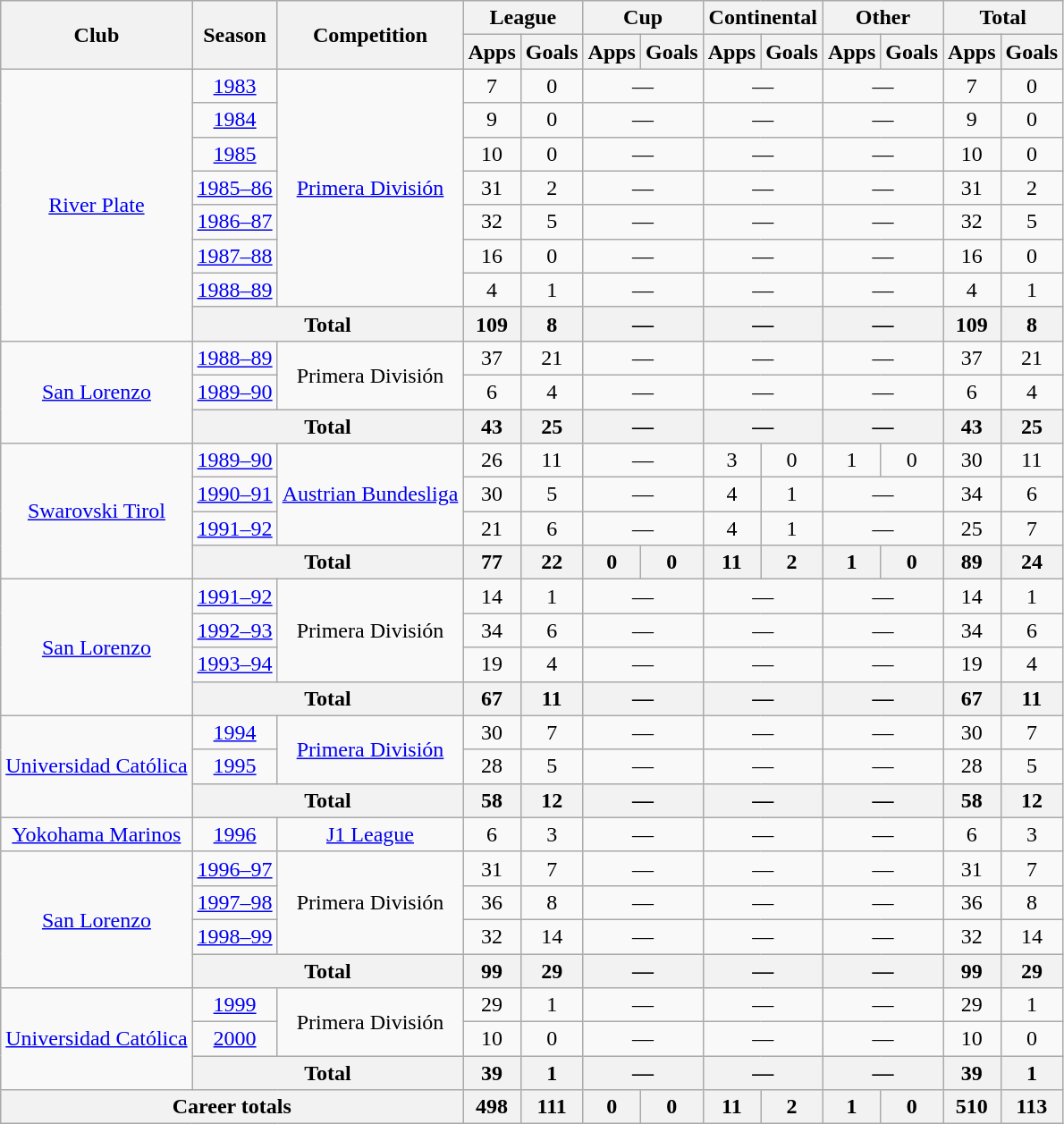<table class="wikitable" style="text-align: center;">
<tr>
<th rowspan="2">Club</th>
<th rowspan="2">Season</th>
<th rowspan="2">Competition</th>
<th colspan="2">League</th>
<th colspan="2">Cup</th>
<th colspan="2">Continental</th>
<th colspan="2">Other</th>
<th colspan="2">Total</th>
</tr>
<tr>
<th>Apps</th>
<th>Goals</th>
<th>Apps</th>
<th>Goals</th>
<th>Apps</th>
<th>Goals</th>
<th>Apps</th>
<th>Goals</th>
<th>Apps</th>
<th>Goals</th>
</tr>
<tr>
<td rowspan="8" align=center valign=center><a href='#'>River Plate</a></td>
<td><a href='#'>1983</a></td>
<td rowspan="7"><a href='#'>Primera División</a></td>
<td>7</td>
<td>0</td>
<td colspan=2>—</td>
<td colspan=2>—</td>
<td colspan=2>—</td>
<td>7</td>
<td>0</td>
</tr>
<tr>
<td><a href='#'>1984</a></td>
<td>9</td>
<td>0</td>
<td colspan=2>—</td>
<td colspan=2>—</td>
<td colspan=2>—</td>
<td>9</td>
<td>0</td>
</tr>
<tr>
<td><a href='#'>1985</a></td>
<td>10</td>
<td>0</td>
<td colspan=2>—</td>
<td colspan=2>—</td>
<td colspan=2>—</td>
<td>10</td>
<td>0</td>
</tr>
<tr>
<td><a href='#'>1985–86</a></td>
<td>31</td>
<td>2</td>
<td colspan=2>—</td>
<td colspan=2>—</td>
<td colspan=2>—</td>
<td>31</td>
<td>2</td>
</tr>
<tr>
<td><a href='#'>1986–87</a></td>
<td>32</td>
<td>5</td>
<td colspan=2>—</td>
<td colspan=2>—</td>
<td colspan=2>—</td>
<td>32</td>
<td>5</td>
</tr>
<tr>
<td><a href='#'>1987–88</a></td>
<td>16</td>
<td>0</td>
<td colspan=2>—</td>
<td colspan=2>—</td>
<td colspan=2>—</td>
<td>16</td>
<td>0</td>
</tr>
<tr>
<td><a href='#'>1988–89</a></td>
<td>4</td>
<td>1</td>
<td colspan=2>—</td>
<td colspan=2>—</td>
<td colspan=2>—</td>
<td>4</td>
<td>1</td>
</tr>
<tr>
<th colspan="2"><strong>Total</strong></th>
<th>109</th>
<th>8</th>
<th colspan=2>—</th>
<th colspan=2>—</th>
<th colspan=2>—</th>
<th>109</th>
<th>8</th>
</tr>
<tr>
<td rowspan="3" align=center valign=center><a href='#'>San Lorenzo</a></td>
<td><a href='#'>1988–89</a></td>
<td rowspan="2">Primera División</td>
<td>37</td>
<td>21</td>
<td colspan=2>—</td>
<td colspan=2>—</td>
<td colspan=2>—</td>
<td>37</td>
<td>21</td>
</tr>
<tr>
<td><a href='#'>1989–90</a></td>
<td>6</td>
<td>4</td>
<td colspan=2>—</td>
<td colspan=2>—</td>
<td colspan=2>—</td>
<td>6</td>
<td>4</td>
</tr>
<tr>
<th colspan="2"><strong>Total</strong></th>
<th>43</th>
<th>25</th>
<th colspan=2>—</th>
<th colspan=2>—</th>
<th colspan=2>—</th>
<th>43</th>
<th>25</th>
</tr>
<tr>
<td rowspan="4" align=center valign=center><a href='#'>Swarovski Tirol</a></td>
<td><a href='#'>1989–90</a></td>
<td rowspan="3"><a href='#'>Austrian Bundesliga</a></td>
<td>26</td>
<td>11</td>
<td colspan=2>—</td>
<td>3</td>
<td>0</td>
<td>1</td>
<td>0</td>
<td>30</td>
<td>11</td>
</tr>
<tr>
<td><a href='#'>1990–91</a></td>
<td>30</td>
<td>5</td>
<td colspan=2>—</td>
<td>4</td>
<td>1</td>
<td colspan=2>—</td>
<td>34</td>
<td>6</td>
</tr>
<tr>
<td><a href='#'>1991–92</a></td>
<td>21</td>
<td>6</td>
<td colspan=2>—</td>
<td>4</td>
<td>1</td>
<td colspan=2>—</td>
<td>25</td>
<td>7</td>
</tr>
<tr>
<th colspan="2"><strong>Total</strong></th>
<th>77</th>
<th>22</th>
<th>0</th>
<th>0</th>
<th>11</th>
<th>2</th>
<th>1</th>
<th>0</th>
<th>89</th>
<th>24</th>
</tr>
<tr>
<td rowspan="4" align=center valign=center><a href='#'>San Lorenzo</a></td>
<td><a href='#'>1991–92</a></td>
<td rowspan="3">Primera División</td>
<td>14</td>
<td>1</td>
<td colspan=2>—</td>
<td colspan=2>—</td>
<td colspan=2>—</td>
<td>14</td>
<td>1</td>
</tr>
<tr>
<td><a href='#'>1992–93</a></td>
<td>34</td>
<td>6</td>
<td colspan=2>—</td>
<td colspan=2>—</td>
<td colspan=2>—</td>
<td>34</td>
<td>6</td>
</tr>
<tr>
<td><a href='#'>1993–94</a></td>
<td>19</td>
<td>4</td>
<td colspan=2>—</td>
<td colspan=2>—</td>
<td colspan=2>—</td>
<td>19</td>
<td>4</td>
</tr>
<tr>
<th colspan="2"><strong>Total</strong></th>
<th>67</th>
<th>11</th>
<th colspan=2>—</th>
<th colspan=2>—</th>
<th colspan=2>—</th>
<th>67</th>
<th>11</th>
</tr>
<tr>
<td rowspan="3" align=center valign=center><a href='#'>Universidad Católica</a></td>
<td><a href='#'>1994</a></td>
<td rowspan="2"><a href='#'>Primera División</a></td>
<td>30</td>
<td>7</td>
<td colspan=2>—</td>
<td colspan=2>—</td>
<td colspan=2>—</td>
<td>30</td>
<td>7</td>
</tr>
<tr>
<td><a href='#'>1995</a></td>
<td>28</td>
<td>5</td>
<td colspan=2>—</td>
<td colspan=2>—</td>
<td colspan=2>—</td>
<td>28</td>
<td>5</td>
</tr>
<tr>
<th colspan="2"><strong>Total</strong></th>
<th>58</th>
<th>12</th>
<th colspan=2>—</th>
<th colspan=2>—</th>
<th colspan=2>—</th>
<th>58</th>
<th>12</th>
</tr>
<tr>
<td align=center valign=center><a href='#'>Yokohama Marinos</a></td>
<td><a href='#'>1996</a></td>
<td><a href='#'>J1 League</a></td>
<td>6</td>
<td>3</td>
<td colspan=2>—</td>
<td colspan=2>—</td>
<td colspan=2>—</td>
<td>6</td>
<td>3</td>
</tr>
<tr>
<td rowspan="4" align=center valign=center><a href='#'>San Lorenzo</a></td>
<td><a href='#'>1996–97</a></td>
<td rowspan="3">Primera División</td>
<td>31</td>
<td>7</td>
<td colspan=2>—</td>
<td colspan=2>—</td>
<td colspan=2>—</td>
<td>31</td>
<td>7</td>
</tr>
<tr>
<td><a href='#'>1997–98</a></td>
<td>36</td>
<td>8</td>
<td colspan=2>—</td>
<td colspan=2>—</td>
<td colspan=2>—</td>
<td>36</td>
<td>8</td>
</tr>
<tr>
<td><a href='#'>1998–99</a></td>
<td>32</td>
<td>14</td>
<td colspan=2>—</td>
<td colspan=2>—</td>
<td colspan=2>—</td>
<td>32</td>
<td>14</td>
</tr>
<tr>
<th colspan="2"><strong>Total</strong></th>
<th>99</th>
<th>29</th>
<th colspan=2>—</th>
<th colspan=2>—</th>
<th colspan=2>—</th>
<th>99</th>
<th>29</th>
</tr>
<tr>
<td rowspan="3" align=center valign=center><a href='#'>Universidad Católica</a></td>
<td><a href='#'>1999</a></td>
<td rowspan="2">Primera División</td>
<td>29</td>
<td>1</td>
<td colspan=2>—</td>
<td colspan=2>—</td>
<td colspan=2>—</td>
<td>29</td>
<td>1</td>
</tr>
<tr>
<td><a href='#'>2000</a></td>
<td>10</td>
<td>0</td>
<td colspan=2>—</td>
<td colspan=2>—</td>
<td colspan=2>—</td>
<td>10</td>
<td>0</td>
</tr>
<tr>
<th colspan="2"><strong>Total</strong></th>
<th>39</th>
<th>1</th>
<th colspan=2>—</th>
<th colspan=2>—</th>
<th colspan=2>—</th>
<th>39</th>
<th>1</th>
</tr>
<tr>
<th colspan="3">Career totals</th>
<th>498</th>
<th>111</th>
<th>0</th>
<th>0</th>
<th>11</th>
<th>2</th>
<th>1</th>
<th>0</th>
<th>510</th>
<th>113</th>
</tr>
</table>
